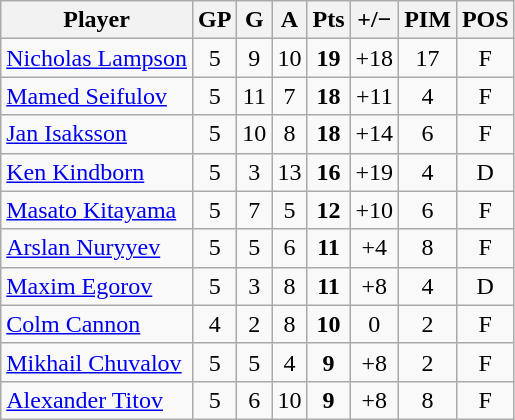<table class="wikitable sortable" style="text-align:center;">
<tr>
<th>Player</th>
<th>GP</th>
<th>G</th>
<th>A</th>
<th>Pts</th>
<th>+/−</th>
<th>PIM</th>
<th>POS</th>
</tr>
<tr>
<td style="text-align:left;"> <a href='#'>Nicholas Lampson</a></td>
<td>5</td>
<td>9</td>
<td>10</td>
<td><strong>19</strong></td>
<td>+18</td>
<td>17</td>
<td>F</td>
</tr>
<tr>
<td style="text-align:left;"> <a href='#'>Mamed Seifulov</a></td>
<td>5</td>
<td>11</td>
<td>7</td>
<td><strong>18</strong></td>
<td>+11</td>
<td>4</td>
<td>F</td>
</tr>
<tr>
<td style="text-align:left;"> <a href='#'>Jan Isaksson</a></td>
<td>5</td>
<td>10</td>
<td>8</td>
<td><strong>18</strong></td>
<td>+14</td>
<td>6</td>
<td>F</td>
</tr>
<tr>
<td style="text-align:left;"> <a href='#'>Ken Kindborn</a></td>
<td>5</td>
<td>3</td>
<td>13</td>
<td><strong>16</strong></td>
<td>+19</td>
<td>4</td>
<td>D</td>
</tr>
<tr>
<td style="text-align:left;"> <a href='#'>Masato Kitayama</a></td>
<td>5</td>
<td>7</td>
<td>5</td>
<td><strong>12</strong></td>
<td>+10</td>
<td>6</td>
<td>F</td>
</tr>
<tr>
<td style="text-align:left;"> <a href='#'>Arslan Nuryyev</a></td>
<td>5</td>
<td>5</td>
<td>6</td>
<td><strong>11</strong></td>
<td>+4</td>
<td>8</td>
<td>F</td>
</tr>
<tr>
<td style="text-align:left;"> <a href='#'>Maxim Egorov</a></td>
<td>5</td>
<td>3</td>
<td>8</td>
<td><strong>11</strong></td>
<td>+8</td>
<td>4</td>
<td>D</td>
</tr>
<tr>
<td style="text-align:left;"> <a href='#'>Colm Cannon</a></td>
<td>4</td>
<td>2</td>
<td>8</td>
<td><strong>10</strong></td>
<td>0</td>
<td>2</td>
<td>F</td>
</tr>
<tr>
<td style="text-align:left;"> <a href='#'>Mikhail Chuvalov</a></td>
<td>5</td>
<td>5</td>
<td>4</td>
<td><strong>9</strong></td>
<td>+8</td>
<td>2</td>
<td>F</td>
</tr>
<tr>
<td style="text-align:left;"> <a href='#'>Alexander Titov</a></td>
<td>5</td>
<td>6</td>
<td>10</td>
<td><strong>9</strong></td>
<td>+8</td>
<td>8</td>
<td>F</td>
</tr>
</table>
